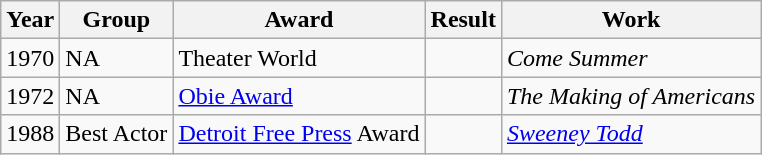<table class="wikitable sortable">
<tr>
<th>Year</th>
<th>Group</th>
<th>Award</th>
<th>Result</th>
<th>Work</th>
</tr>
<tr>
<td>1970</td>
<td>NA</td>
<td>Theater World</td>
<td></td>
<td><em>Come Summer</em></td>
</tr>
<tr>
<td>1972</td>
<td>NA</td>
<td><a href='#'>Obie Award</a></td>
<td></td>
<td><em>The Making of Americans</em></td>
</tr>
<tr>
<td>1988</td>
<td>Best Actor</td>
<td><a href='#'>Detroit Free Press</a> Award</td>
<td></td>
<td><em><a href='#'>Sweeney Todd</a></em></td>
</tr>
</table>
